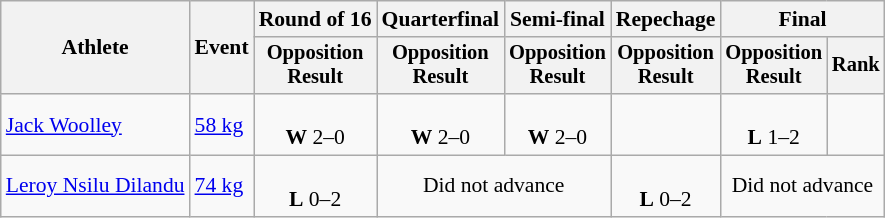<table class="wikitable" style="font-size:90%;text-align:center">
<tr>
<th rowspan="2">Athlete</th>
<th rowspan="2">Event</th>
<th>Round of 16</th>
<th>Quarterfinal</th>
<th>Semi-final</th>
<th>Repechage</th>
<th colspan="2">Final</th>
</tr>
<tr style="font-size:95%">
<th>Opposition<br>Result</th>
<th>Opposition<br>Result</th>
<th>Opposition<br>Result</th>
<th>Opposition<br>Result</th>
<th>Opposition<br>Result</th>
<th>Rank</th>
</tr>
<tr>
<td align="left"><a href='#'>Jack Woolley</a></td>
<td align="left"><a href='#'>58 kg</a></td>
<td><br><strong>W</strong> 2–0</td>
<td><br><strong>W</strong> 2–0</td>
<td><br><strong>W</strong> 2–0</td>
<td></td>
<td><br><strong>L</strong> 1–2</td>
<td></td>
</tr>
<tr>
<td align="left"><a href='#'>Leroy Nsilu Dilandu</a></td>
<td align="left"><a href='#'>74 kg</a></td>
<td><br><strong>L</strong> 0–2</td>
<td colspan=2>Did not advance</td>
<td><br><strong>L</strong> 0–2</td>
<td colspan=2>Did not advance</td>
</tr>
</table>
